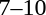<table style="text-align:center">
<tr>
<th width=200></th>
<th width=100></th>
<th width=200></th>
</tr>
<tr>
<td align=right></td>
<td>7–10</td>
<td align=left><strong></strong></td>
</tr>
</table>
